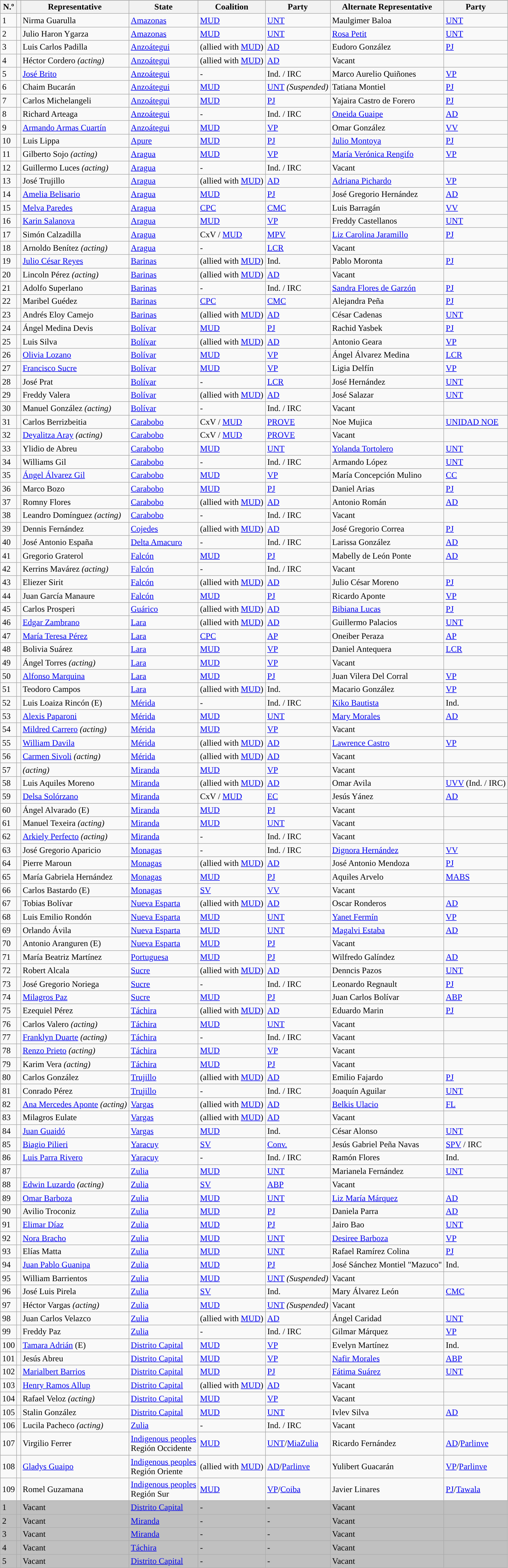<table class=" wikitable">
<tr>
</tr>
<tr>
<th>N.º</th>
<th></th>
<th>Representative</th>
<th>State</th>
<th>Coalition</th>
<th>Party</th>
<th>Alternate Representative</th>
<th>Party</th>
</tr>
<tr>
<td>1</td>
<td style="background-color:"></td>
<td>Nirma Guarulla</td>
<td><a href='#'>Amazonas</a></td>
<td><a href='#'>MUD</a></td>
<td><a href='#'>UNT</a></td>
<td>Maulgimer Baloa</td>
<td><a href='#'>UNT</a></td>
</tr>
<tr>
<td>2</td>
<td style="background-color:"></td>
<td>Julio Haron Ygarza</td>
<td><a href='#'>Amazonas</a></td>
<td><a href='#'>MUD</a></td>
<td><a href='#'>UNT</a></td>
<td><a href='#'>Rosa Petit</a></td>
<td><a href='#'>UNT</a></td>
</tr>
<tr>
<td>3</td>
<td style="background-color:"></td>
<td>Luis Carlos Padilla</td>
<td><a href='#'>Anzoátegui</a></td>
<td>(allied with <a href='#'>MUD</a>)</td>
<td><a href='#'>AD</a></td>
<td>Eudoro González</td>
<td><a href='#'>PJ</a></td>
</tr>
<tr>
<td>4</td>
<td style="background-color:"></td>
<td>Héctor Cordero <em>(acting)</em></td>
<td><a href='#'>Anzoátegui</a></td>
<td>(allied with <a href='#'>MUD</a>)</td>
<td><a href='#'>AD</a></td>
<td>Vacant</td>
<td></td>
</tr>
<tr>
<td>5</td>
<td style="background-color:"></td>
<td><a href='#'>José Brito</a></td>
<td><a href='#'>Anzoátegui</a></td>
<td>-</td>
<td>Ind. / IRC</td>
<td>Marco Aurelio Quiñones</td>
<td><a href='#'>VP</a></td>
</tr>
<tr>
<td>6</td>
<td style="background-color:"></td>
<td>Chaim Bucarán</td>
<td><a href='#'>Anzoátegui</a></td>
<td><a href='#'>MUD</a></td>
<td><a href='#'>UNT</a> <em>(Suspended)</em></td>
<td>Tatiana Montiel</td>
<td><a href='#'>PJ</a></td>
</tr>
<tr>
<td>7</td>
<td style="background-color:"></td>
<td>Carlos Michelangeli</td>
<td><a href='#'>Anzoátegui</a></td>
<td><a href='#'>MUD</a></td>
<td><a href='#'>PJ</a></td>
<td>Yajaira Castro de Forero</td>
<td><a href='#'>PJ</a></td>
</tr>
<tr>
<td>8</td>
<td style="background-color:"></td>
<td>Richard Arteaga</td>
<td><a href='#'>Anzoátegui</a></td>
<td>-</td>
<td>Ind. / IRC</td>
<td><a href='#'>Oneida Guaipe</a></td>
<td><a href='#'>AD</a></td>
</tr>
<tr>
<td>9</td>
<td style="background-color:"></td>
<td><a href='#'>Armando Armas Cuartín</a></td>
<td><a href='#'>Anzoátegui</a></td>
<td><a href='#'>MUD</a></td>
<td><a href='#'>VP</a></td>
<td>Omar González</td>
<td><a href='#'>VV</a></td>
</tr>
<tr>
<td>10</td>
<td style="background-color:"></td>
<td>Luis Lippa</td>
<td><a href='#'>Apure</a></td>
<td><a href='#'>MUD</a></td>
<td><a href='#'>PJ</a></td>
<td><a href='#'>Julio Montoya</a></td>
<td><a href='#'>PJ</a></td>
</tr>
<tr>
<td>11</td>
<td style="background-color:"></td>
<td>Gilberto Sojo <em>(acting)</em></td>
<td><a href='#'>Aragua</a></td>
<td><a href='#'>MUD</a></td>
<td><a href='#'>VP</a></td>
<td><a href='#'>María Verónica Rengifo</a></td>
<td><a href='#'>VP</a></td>
</tr>
<tr>
<td>12</td>
<td style="background-color:"></td>
<td>Guillermo Luces <em>(acting)</em></td>
<td><a href='#'>Aragua</a></td>
<td>-</td>
<td>Ind. / IRC</td>
<td>Vacant</td>
<td></td>
</tr>
<tr>
<td>13</td>
<td style="background-color:"></td>
<td>José Trujillo</td>
<td><a href='#'>Aragua</a></td>
<td>(allied with <a href='#'>MUD</a>)</td>
<td><a href='#'>AD</a></td>
<td><a href='#'>Adriana Pichardo</a></td>
<td><a href='#'>VP</a></td>
</tr>
<tr>
<td>14</td>
<td style="background-color:"></td>
<td><a href='#'>Amelia Belisario</a></td>
<td><a href='#'>Aragua</a></td>
<td><a href='#'>MUD</a></td>
<td><a href='#'>PJ</a></td>
<td>José Gregorio Hernández</td>
<td><a href='#'>AD</a></td>
</tr>
<tr>
<td>15</td>
<td style="background-color:"></td>
<td><a href='#'>Melva Paredes</a></td>
<td><a href='#'>Aragua</a></td>
<td><a href='#'>CPC</a></td>
<td><a href='#'>CMC</a></td>
<td>Luis Barragán</td>
<td><a href='#'>VV</a></td>
</tr>
<tr>
<td>16</td>
<td style="background-color:"></td>
<td><a href='#'>Karin Salanova</a></td>
<td><a href='#'>Aragua</a></td>
<td><a href='#'>MUD</a></td>
<td><a href='#'>VP</a></td>
<td>Freddy Castellanos</td>
<td><a href='#'>UNT</a></td>
</tr>
<tr>
<td>17</td>
<td style="background-color:"></td>
<td>Simón Calzadilla</td>
<td><a href='#'>Aragua</a></td>
<td>CxV / <a href='#'>MUD</a></td>
<td><a href='#'>MPV</a></td>
<td><a href='#'>Liz Carolina Jaramillo</a></td>
<td><a href='#'>PJ</a></td>
</tr>
<tr>
<td>18</td>
<td style="background-color:"></td>
<td>Arnoldo Benítez <em>(acting)</em></td>
<td><a href='#'>Aragua</a></td>
<td>-</td>
<td><a href='#'>LCR</a></td>
<td>Vacant</td>
<td></td>
</tr>
<tr>
<td>19</td>
<td style="background-color:"></td>
<td><a href='#'>Julio César Reyes</a></td>
<td><a href='#'>Barinas</a></td>
<td>(allied with <a href='#'>MUD</a>)</td>
<td>Ind.</td>
<td>Pablo Moronta</td>
<td><a href='#'>PJ</a></td>
</tr>
<tr>
<td>20</td>
<td style="background-color:"></td>
<td>Lincoln Pérez <em>(acting)</em></td>
<td><a href='#'>Barinas</a></td>
<td>(allied with <a href='#'>MUD</a>)</td>
<td><a href='#'>AD</a></td>
<td>Vacant</td>
<td></td>
</tr>
<tr>
<td>21</td>
<td style="background-color:"></td>
<td>Adolfo Superlano</td>
<td><a href='#'>Barinas</a></td>
<td>-</td>
<td>Ind. / IRC</td>
<td><a href='#'>Sandra Flores de Garzón</a></td>
<td><a href='#'>PJ</a></td>
</tr>
<tr>
<td>22</td>
<td style="background-color:"></td>
<td>Maribel Guédez</td>
<td><a href='#'>Barinas</a></td>
<td><a href='#'>CPC</a></td>
<td><a href='#'>CMC</a></td>
<td>Alejandra Peña</td>
<td><a href='#'>PJ</a></td>
</tr>
<tr>
<td>23</td>
<td style="background-color:"></td>
<td>Andrés Eloy Camejo</td>
<td><a href='#'>Barinas</a></td>
<td>(allied with <a href='#'>MUD</a>)</td>
<td><a href='#'>AD</a></td>
<td>César Cadenas</td>
<td><a href='#'>UNT</a></td>
</tr>
<tr>
<td>24</td>
<td style="background-color:"></td>
<td>Ángel Medina Devis</td>
<td><a href='#'>Bolívar</a></td>
<td><a href='#'>MUD</a></td>
<td><a href='#'>PJ</a></td>
<td>Rachid Yasbek</td>
<td><a href='#'>PJ</a></td>
</tr>
<tr>
<td>25</td>
<td style="background-color:"></td>
<td>Luis Silva</td>
<td><a href='#'>Bolívar</a></td>
<td>(allied with <a href='#'>MUD</a>)</td>
<td><a href='#'>AD</a></td>
<td>Antonio Geara</td>
<td><a href='#'>VP</a></td>
</tr>
<tr>
<td>26</td>
<td style="background-color:"></td>
<td><a href='#'>Olivia Lozano</a></td>
<td><a href='#'>Bolívar</a></td>
<td><a href='#'>MUD</a></td>
<td><a href='#'>VP</a></td>
<td>Ángel Álvarez Medina</td>
<td><a href='#'>LCR</a></td>
</tr>
<tr>
<td>27</td>
<td style="background-color:"></td>
<td><a href='#'>Francisco Sucre</a></td>
<td><a href='#'>Bolívar</a></td>
<td><a href='#'>MUD</a></td>
<td><a href='#'>VP</a></td>
<td>Ligia Delfín</td>
<td><a href='#'>VP</a></td>
</tr>
<tr>
<td>28</td>
<td style="background-color:"></td>
<td>José Prat</td>
<td><a href='#'>Bolívar</a></td>
<td>-</td>
<td><a href='#'>LCR</a></td>
<td>José Hernández</td>
<td><a href='#'>UNT</a></td>
</tr>
<tr>
<td>29</td>
<td style="background-color:"></td>
<td>Freddy Valera</td>
<td><a href='#'>Bolívar</a></td>
<td>(allied with <a href='#'>MUD</a>)</td>
<td><a href='#'>AD</a></td>
<td>José Salazar</td>
<td><a href='#'>UNT</a></td>
</tr>
<tr>
<td>30</td>
<td style="background-color:"></td>
<td>Manuel González <em>(acting)</em></td>
<td><a href='#'>Bolívar</a></td>
<td>-</td>
<td>Ind. / IRC</td>
<td>Vacant</td>
<td></td>
</tr>
<tr>
<td>31</td>
<td style="background-color:"></td>
<td>Carlos Berrizbeitia</td>
<td><a href='#'>Carabobo</a></td>
<td>CxV / <a href='#'>MUD</a></td>
<td><a href='#'>PROVE</a></td>
<td>Noe Mujica</td>
<td><a href='#'>UNIDAD NOE</a></td>
</tr>
<tr>
<td>32</td>
<td style="background-color:"></td>
<td><a href='#'>Deyalitza Aray</a> <em>(acting)</em></td>
<td><a href='#'>Carabobo</a></td>
<td>CxV / <a href='#'>MUD</a></td>
<td><a href='#'>PROVE</a></td>
<td>Vacant</td>
<td></td>
</tr>
<tr>
<td>33</td>
<td style="background-color:"></td>
<td>Ylidio de Abreu</td>
<td><a href='#'>Carabobo</a></td>
<td><a href='#'>MUD</a></td>
<td><a href='#'>UNT</a></td>
<td><a href='#'>Yolanda Tortolero</a></td>
<td><a href='#'>UNT</a></td>
</tr>
<tr>
<td>34</td>
<td style="background-color:"></td>
<td>Williams Gil</td>
<td><a href='#'>Carabobo</a></td>
<td>-</td>
<td>Ind. / IRC</td>
<td>Armando López</td>
<td><a href='#'>UNT</a></td>
</tr>
<tr>
<td>35</td>
<td style="background-color:"></td>
<td><a href='#'>Ángel Álvarez Gil</a></td>
<td><a href='#'>Carabobo</a></td>
<td><a href='#'>MUD</a></td>
<td><a href='#'>VP</a></td>
<td>María Concepción Mulino</td>
<td><a href='#'>CC</a></td>
</tr>
<tr>
<td>36</td>
<td style="background-color:"></td>
<td>Marco Bozo</td>
<td><a href='#'>Carabobo</a></td>
<td><a href='#'>MUD</a></td>
<td><a href='#'>PJ</a></td>
<td>Daniel Arias</td>
<td><a href='#'>PJ</a></td>
</tr>
<tr>
<td>37</td>
<td style="background-color:"></td>
<td>Romny Flores</td>
<td><a href='#'>Carabobo</a></td>
<td>(allied with <a href='#'>MUD</a>)</td>
<td><a href='#'>AD</a></td>
<td>Antonio Román</td>
<td><a href='#'>AD</a></td>
</tr>
<tr>
<td>38</td>
<td style="background-color:"></td>
<td>Leandro Domínguez <em>(acting)</em></td>
<td><a href='#'>Carabobo</a></td>
<td>-</td>
<td>Ind. / IRC</td>
<td>Vacant</td>
<td></td>
</tr>
<tr>
<td>39</td>
<td style="background-color:"></td>
<td>Dennis Fernández</td>
<td><a href='#'>Cojedes</a></td>
<td>(allied with <a href='#'>MUD</a>)</td>
<td><a href='#'>AD</a></td>
<td>José Gregorio Correa</td>
<td><a href='#'>PJ</a></td>
</tr>
<tr>
<td>40</td>
<td style="background-color:"></td>
<td>José Antonio España</td>
<td><a href='#'>Delta Amacuro</a></td>
<td>-</td>
<td>Ind. / IRC</td>
<td>Larissa González</td>
<td><a href='#'>AD</a></td>
</tr>
<tr>
<td>41</td>
<td style="background-color:"></td>
<td>Gregorio Graterol</td>
<td><a href='#'>Falcón</a></td>
<td><a href='#'>MUD</a></td>
<td><a href='#'>PJ</a></td>
<td>Mabelly de León Ponte</td>
<td><a href='#'>AD</a></td>
</tr>
<tr>
<td>42</td>
<td style="background-color:"></td>
<td>Kerrins Mavárez <em>(acting)</em></td>
<td><a href='#'>Falcón</a></td>
<td>-</td>
<td>Ind. / IRC</td>
<td>Vacant</td>
<td></td>
</tr>
<tr>
<td>43</td>
<td style="background-color:"></td>
<td>Eliezer Sirit</td>
<td><a href='#'>Falcón</a></td>
<td>(allied with <a href='#'>MUD</a>)</td>
<td><a href='#'>AD</a></td>
<td>Julio César Moreno</td>
<td><a href='#'>PJ</a></td>
</tr>
<tr>
<td>44</td>
<td style="background-color:"></td>
<td>Juan García Manaure</td>
<td><a href='#'>Falcón</a></td>
<td><a href='#'>MUD</a></td>
<td><a href='#'>PJ</a></td>
<td>Ricardo Aponte</td>
<td><a href='#'>VP</a></td>
</tr>
<tr>
<td>45</td>
<td style="background-color:"></td>
<td>Carlos Prosperi</td>
<td><a href='#'>Guárico</a></td>
<td>(allied with <a href='#'>MUD</a>)</td>
<td><a href='#'>AD</a></td>
<td><a href='#'>Bibiana Lucas</a></td>
<td><a href='#'>PJ</a></td>
</tr>
<tr>
<td>46</td>
<td style="background-color:"></td>
<td><a href='#'>Edgar Zambrano</a></td>
<td><a href='#'>Lara</a></td>
<td>(allied with <a href='#'>MUD</a>)</td>
<td><a href='#'>AD</a></td>
<td>Guillermo Palacios</td>
<td><a href='#'>UNT</a></td>
</tr>
<tr>
<td>47</td>
<td style="background-color:"></td>
<td><a href='#'>María Teresa Pérez</a></td>
<td><a href='#'>Lara</a></td>
<td><a href='#'>CPC</a></td>
<td><a href='#'>AP</a></td>
<td>Oneiber Peraza</td>
<td><a href='#'>AP</a></td>
</tr>
<tr>
<td>48</td>
<td style="background-color:"></td>
<td>Bolivia Suárez</td>
<td><a href='#'>Lara</a></td>
<td><a href='#'>MUD</a></td>
<td><a href='#'>VP</a></td>
<td>Daniel Antequera</td>
<td><a href='#'>LCR</a></td>
</tr>
<tr>
<td>49</td>
<td style="background-color:"></td>
<td>Ángel Torres <em>(acting)</em></td>
<td><a href='#'>Lara</a></td>
<td><a href='#'>MUD</a></td>
<td><a href='#'>VP</a></td>
<td>Vacant</td>
<td></td>
</tr>
<tr>
<td>50</td>
<td style="background-color:"></td>
<td><a href='#'>Alfonso Marquina</a></td>
<td><a href='#'>Lara</a></td>
<td><a href='#'>MUD</a></td>
<td><a href='#'>PJ</a></td>
<td>Juan Vilera Del Corral</td>
<td><a href='#'>VP</a></td>
</tr>
<tr>
<td>51</td>
<td style="background-color:"></td>
<td>Teodoro Campos</td>
<td><a href='#'>Lara</a></td>
<td>(allied with <a href='#'>MUD</a>)</td>
<td>Ind.</td>
<td>Macario González</td>
<td><a href='#'>VP</a></td>
</tr>
<tr>
<td>52</td>
<td style="background-color:"></td>
<td>Luis Loaiza Rincón (E)</td>
<td><a href='#'>Mérida</a></td>
<td>-</td>
<td>Ind. / IRC</td>
<td><a href='#'>Kiko Bautista</a></td>
<td>Ind.</td>
</tr>
<tr>
<td>53</td>
<td style="background-color:"></td>
<td><a href='#'>Alexis Paparoni</a></td>
<td><a href='#'>Mérida</a></td>
<td><a href='#'>MUD</a></td>
<td><a href='#'>UNT</a></td>
<td><a href='#'>Mary Morales</a></td>
<td><a href='#'>AD</a></td>
</tr>
<tr>
<td>54</td>
<td style="background-color:"></td>
<td><a href='#'>Mildred Carrero</a> <em>(acting)</em></td>
<td><a href='#'>Mérida</a></td>
<td><a href='#'>MUD</a></td>
<td><a href='#'>VP</a></td>
<td>Vacant</td>
<td></td>
</tr>
<tr>
<td>55</td>
<td style="background-color:"></td>
<td><a href='#'>William Davila</a></td>
<td><a href='#'>Mérida</a></td>
<td>(allied with <a href='#'>MUD</a>)</td>
<td><a href='#'>AD</a></td>
<td><a href='#'>Lawrence Castro</a></td>
<td><a href='#'>VP</a></td>
</tr>
<tr>
<td>56</td>
<td style="background-color:"></td>
<td><a href='#'>Carmen Sivoli</a> <em>(acting)</em></td>
<td><a href='#'>Mérida</a></td>
<td>(allied with <a href='#'>MUD</a>)</td>
<td><a href='#'>AD</a></td>
<td>Vacant</td>
<td></td>
</tr>
<tr>
<td>57</td>
<td style="background-color:"></td>
<td> <em>(acting)</em></td>
<td><a href='#'>Miranda</a></td>
<td><a href='#'>MUD</a></td>
<td><a href='#'>VP</a></td>
<td>Vacant</td>
<td></td>
</tr>
<tr>
<td>58</td>
<td style="background-color:"></td>
<td>Luis Aquiles Moreno</td>
<td><a href='#'>Miranda</a></td>
<td>(allied with <a href='#'>MUD</a>)</td>
<td><a href='#'>AD</a></td>
<td>Omar Avila</td>
<td><a href='#'>UVV</a> (Ind. / IRC)</td>
</tr>
<tr>
<td>59</td>
<td style="background-color:"></td>
<td><a href='#'>Delsa Solórzano</a></td>
<td><a href='#'>Miranda</a></td>
<td>CxV / <a href='#'>MUD</a></td>
<td><a href='#'>EC</a></td>
<td>Jesús Yánez</td>
<td><a href='#'>AD</a></td>
</tr>
<tr>
<td>60</td>
<td style="background-color:"></td>
<td>Ángel Alvarado (E)</td>
<td><a href='#'>Miranda</a></td>
<td><a href='#'>MUD</a></td>
<td><a href='#'>PJ</a></td>
<td>Vacant</td>
<td></td>
</tr>
<tr>
<td>61</td>
<td style="background-color:"></td>
<td>Manuel Texeira <em>(acting)</em></td>
<td><a href='#'>Miranda</a></td>
<td><a href='#'>MUD</a></td>
<td><a href='#'>UNT</a></td>
<td>Vacant</td>
<td></td>
</tr>
<tr>
<td>62</td>
<td style="background-color:"></td>
<td><a href='#'>Arkiely Perfecto</a> <em>(acting)</em></td>
<td><a href='#'>Miranda</a></td>
<td>-</td>
<td>Ind. / IRC</td>
<td>Vacant</td>
<td></td>
</tr>
<tr>
<td>63</td>
<td style="background-color:"></td>
<td>José Gregorio Aparicio</td>
<td><a href='#'>Monagas</a></td>
<td>-</td>
<td>Ind. / IRC</td>
<td><a href='#'>Dignora Hernández</a></td>
<td><a href='#'>VV</a></td>
</tr>
<tr>
<td>64</td>
<td style="background-color:"></td>
<td>Pierre Maroun</td>
<td><a href='#'>Monagas</a></td>
<td>(allied with <a href='#'>MUD</a>)</td>
<td><a href='#'>AD</a></td>
<td>José Antonio Mendoza</td>
<td><a href='#'>PJ</a></td>
</tr>
<tr>
<td>65</td>
<td style="background-color:"></td>
<td>María Gabriela Hernández</td>
<td><a href='#'>Monagas</a></td>
<td><a href='#'>MUD</a></td>
<td><a href='#'>PJ</a></td>
<td>Aquiles Arvelo</td>
<td><a href='#'>MABS</a></td>
</tr>
<tr>
<td>66</td>
<td style="background-color:"></td>
<td>Carlos Bastardo (E)</td>
<td><a href='#'>Monagas</a></td>
<td><a href='#'>SV</a></td>
<td><a href='#'>VV</a></td>
<td>Vacant</td>
<td></td>
</tr>
<tr>
<td>67</td>
<td style="background-color:"></td>
<td>Tobias Bolívar</td>
<td><a href='#'>Nueva Esparta</a></td>
<td>(allied with <a href='#'>MUD</a>)</td>
<td><a href='#'>AD</a></td>
<td>Oscar Ronderos</td>
<td><a href='#'>AD</a></td>
</tr>
<tr>
<td>68</td>
<td style="background-color:"></td>
<td>Luis Emilio Rondón</td>
<td><a href='#'>Nueva Esparta</a></td>
<td><a href='#'>MUD</a></td>
<td><a href='#'>UNT</a></td>
<td><a href='#'>Yanet Fermín</a></td>
<td><a href='#'>VP</a></td>
</tr>
<tr>
<td>69</td>
<td style="background-color:"></td>
<td>Orlando Ávila</td>
<td><a href='#'>Nueva Esparta</a></td>
<td><a href='#'>MUD</a></td>
<td><a href='#'>UNT</a></td>
<td><a href='#'>Magalvi Estaba</a></td>
<td><a href='#'>AD</a></td>
</tr>
<tr>
<td>70</td>
<td style="background-color:"></td>
<td>Antonio Aranguren (E)</td>
<td><a href='#'>Nueva Esparta</a></td>
<td><a href='#'>MUD</a></td>
<td><a href='#'>PJ</a></td>
<td>Vacant</td>
<td></td>
</tr>
<tr>
<td>71</td>
<td style="background-color:"></td>
<td>María Beatriz Martínez</td>
<td><a href='#'>Portuguesa</a></td>
<td><a href='#'>MUD</a></td>
<td><a href='#'>PJ</a></td>
<td>Wilfredo Galíndez</td>
<td><a href='#'>AD</a></td>
</tr>
<tr>
<td>72</td>
<td style="background-color:"></td>
<td>Robert Alcala</td>
<td><a href='#'>Sucre</a></td>
<td>(allied with <a href='#'>MUD</a>)</td>
<td><a href='#'>AD</a></td>
<td>Denncis Pazos</td>
<td><a href='#'>UNT</a></td>
</tr>
<tr>
<td>73</td>
<td style="background-color:"></td>
<td>José Gregorio Noriega</td>
<td><a href='#'>Sucre</a></td>
<td>-</td>
<td>Ind. / IRC</td>
<td>Leonardo Regnault</td>
<td><a href='#'>PJ</a></td>
</tr>
<tr>
<td>74</td>
<td style="background-color:"></td>
<td><a href='#'>Milagros Paz</a></td>
<td><a href='#'>Sucre</a></td>
<td><a href='#'>MUD</a></td>
<td><a href='#'>PJ</a></td>
<td>Juan Carlos Bolívar</td>
<td><a href='#'>ABP</a></td>
</tr>
<tr>
<td>75</td>
<td style="background-color:"></td>
<td>Ezequiel Pérez</td>
<td><a href='#'>Táchira</a></td>
<td>(allied with <a href='#'>MUD</a>)</td>
<td><a href='#'>AD</a></td>
<td>Eduardo Marin</td>
<td><a href='#'>PJ</a></td>
</tr>
<tr>
<td>76</td>
<td style="background-color:"></td>
<td>Carlos Valero <em>(acting)</em></td>
<td><a href='#'>Táchira</a></td>
<td><a href='#'>MUD</a></td>
<td><a href='#'>UNT</a></td>
<td>Vacant</td>
<td></td>
</tr>
<tr>
<td>77</td>
<td style="background-color:"></td>
<td><a href='#'>Franklyn Duarte</a> <em>(acting)</em></td>
<td><a href='#'>Táchira</a></td>
<td>-</td>
<td>Ind. / IRC</td>
<td>Vacant</td>
<td></td>
</tr>
<tr>
<td>78</td>
<td style="background-color:"></td>
<td><a href='#'>Renzo Prieto</a> <em>(acting)</em></td>
<td><a href='#'>Táchira</a></td>
<td><a href='#'>MUD</a></td>
<td><a href='#'>VP</a></td>
<td>Vacant</td>
<td></td>
</tr>
<tr>
<td>79</td>
<td style="background-color:"></td>
<td>Karim Vera <em>(acting)</em></td>
<td><a href='#'>Táchira</a></td>
<td><a href='#'>MUD</a></td>
<td><a href='#'>PJ</a></td>
<td>Vacant</td>
<td></td>
</tr>
<tr>
<td>80</td>
<td style="background-color:"></td>
<td>Carlos González</td>
<td><a href='#'>Trujillo</a></td>
<td>(allied with <a href='#'>MUD</a>)</td>
<td><a href='#'>AD</a></td>
<td>Emilio Fajardo</td>
<td><a href='#'>PJ</a></td>
</tr>
<tr>
<td>81</td>
<td style="background-color:"></td>
<td>Conrado Pérez</td>
<td><a href='#'>Trujillo</a></td>
<td>-</td>
<td>Ind. / IRC</td>
<td>Joaquín Aguilar</td>
<td><a href='#'>UNT</a></td>
</tr>
<tr>
<td>82</td>
<td style="background-color:"></td>
<td><a href='#'>Ana Mercedes Aponte</a> <em>(acting)</em></td>
<td><a href='#'>Vargas</a></td>
<td>(allied with <a href='#'>MUD</a>)</td>
<td><a href='#'>AD</a></td>
<td><a href='#'>Belkis Ulacio</a></td>
<td><a href='#'>FL</a></td>
</tr>
<tr>
<td>83</td>
<td style="background-color:"></td>
<td>Milagros Eulate</td>
<td><a href='#'>Vargas</a></td>
<td>(allied with <a href='#'>MUD</a>)</td>
<td><a href='#'>AD</a></td>
<td>Vacant</td>
<td></td>
</tr>
<tr>
<td>84</td>
<td style="background-color:"></td>
<td><a href='#'>Juan Guaidó</a></td>
<td><a href='#'>Vargas</a></td>
<td><a href='#'>MUD</a></td>
<td>Ind.</td>
<td>César Alonso</td>
<td><a href='#'>UNT</a></td>
</tr>
<tr>
<td>85</td>
<td style="background-color:"></td>
<td><a href='#'>Biagio Pilieri</a></td>
<td><a href='#'>Yaracuy</a></td>
<td><a href='#'>SV</a></td>
<td><a href='#'>Conv.</a></td>
<td>Jesús Gabriel Peña Navas</td>
<td><a href='#'>SPV</a> / IRC</td>
</tr>
<tr>
<td>86</td>
<td style="background-color:"></td>
<td><a href='#'>Luis Parra Rivero</a></td>
<td><a href='#'>Yaracuy</a></td>
<td>-</td>
<td>Ind. / IRC</td>
<td>Ramón Flores</td>
<td>Ind.</td>
</tr>
<tr>
<td>87</td>
<td style="background-color:"></td>
<td></td>
<td><a href='#'>Zulia</a></td>
<td><a href='#'>MUD</a></td>
<td><a href='#'>UNT</a></td>
<td>Marianela Fernández</td>
<td><a href='#'>UNT</a></td>
</tr>
<tr>
<td>88</td>
<td style="background-color:"></td>
<td><a href='#'>Edwin Luzardo</a> <em>(acting)</em></td>
<td><a href='#'>Zulia</a></td>
<td><a href='#'>SV</a></td>
<td><a href='#'>ABP</a></td>
<td>Vacant</td>
<td></td>
</tr>
<tr>
<td>89</td>
<td style="background-color:"></td>
<td><a href='#'>Omar Barboza</a></td>
<td><a href='#'>Zulia</a></td>
<td><a href='#'>MUD</a></td>
<td><a href='#'>UNT</a></td>
<td><a href='#'>Liz María Márquez</a></td>
<td><a href='#'>AD</a></td>
</tr>
<tr>
<td>90</td>
<td style="background-color:"></td>
<td>Avilio Troconiz</td>
<td><a href='#'>Zulia</a></td>
<td><a href='#'>MUD</a></td>
<td><a href='#'>PJ</a></td>
<td>Daniela Parra</td>
<td><a href='#'>AD</a></td>
</tr>
<tr>
<td>91</td>
<td style="background-color:"></td>
<td><a href='#'>Elimar Díaz</a></td>
<td><a href='#'>Zulia</a></td>
<td><a href='#'>MUD</a></td>
<td><a href='#'>PJ</a></td>
<td>Jairo Bao</td>
<td><a href='#'>UNT</a></td>
</tr>
<tr>
<td>92</td>
<td style="background-color:"></td>
<td><a href='#'>Nora Bracho</a></td>
<td><a href='#'>Zulia</a></td>
<td><a href='#'>MUD</a></td>
<td><a href='#'>UNT</a></td>
<td><a href='#'>Desiree Barboza</a></td>
<td><a href='#'>VP</a></td>
</tr>
<tr>
<td>93</td>
<td style="background-color:"></td>
<td>Elías Matta</td>
<td><a href='#'>Zulia</a></td>
<td><a href='#'>MUD</a></td>
<td><a href='#'>UNT</a></td>
<td>Rafael Ramírez Colina</td>
<td><a href='#'>PJ</a></td>
</tr>
<tr>
<td>94</td>
<td style="background-color:"></td>
<td><a href='#'>Juan Pablo Guanipa</a></td>
<td><a href='#'>Zulia</a></td>
<td><a href='#'>MUD</a></td>
<td><a href='#'>PJ</a></td>
<td>José Sánchez Montiel "Mazuco"</td>
<td>Ind.</td>
</tr>
<tr>
<td>95</td>
<td style="background-color:"></td>
<td>William Barrientos</td>
<td><a href='#'>Zulia</a></td>
<td><a href='#'>MUD</a></td>
<td><a href='#'>UNT</a> <em>(Suspended)</em></td>
<td>Vacant</td>
<td></td>
</tr>
<tr>
<td>96</td>
<td style="background-color:"></td>
<td>José Luis Pirela</td>
<td><a href='#'>Zulia</a></td>
<td><a href='#'>SV</a></td>
<td>Ind.</td>
<td>Mary Álvarez León</td>
<td><a href='#'>CMC</a></td>
</tr>
<tr>
<td>97</td>
<td style="background-color:"></td>
<td>Héctor Vargas <em>(acting)</em></td>
<td><a href='#'>Zulia</a></td>
<td><a href='#'>MUD</a></td>
<td><a href='#'>UNT</a> <em>(Suspended)</em></td>
<td>Vacant</td>
<td></td>
</tr>
<tr>
<td>98</td>
<td style="background-color:"></td>
<td>Juan Carlos Velazco</td>
<td><a href='#'>Zulia</a></td>
<td>(allied with <a href='#'>MUD</a>)</td>
<td><a href='#'>AD</a></td>
<td>Ángel Caridad</td>
<td><a href='#'>UNT</a></td>
</tr>
<tr>
<td>99</td>
<td style="background-color:"></td>
<td>Freddy Paz</td>
<td><a href='#'>Zulia</a></td>
<td>-</td>
<td>Ind. / IRC</td>
<td>Gilmar Márquez</td>
<td><a href='#'>VP</a></td>
</tr>
<tr>
<td>100</td>
<td style="background-color:"></td>
<td><a href='#'>Tamara Adrián</a> (E)</td>
<td><a href='#'>Distrito Capital</a></td>
<td><a href='#'>MUD</a></td>
<td><a href='#'>VP</a></td>
<td>Evelyn Martínez</td>
<td>Ind.</td>
</tr>
<tr>
<td>101</td>
<td style="background-color:"></td>
<td>Jesús Abreu</td>
<td><a href='#'>Distrito Capital</a></td>
<td><a href='#'>MUD</a></td>
<td><a href='#'>VP</a></td>
<td><a href='#'>Nafir Morales</a></td>
<td><a href='#'>ABP</a></td>
</tr>
<tr>
<td>102</td>
<td style="background-color:"></td>
<td><a href='#'>Marialbert Barrios</a></td>
<td><a href='#'>Distrito Capital</a></td>
<td><a href='#'>MUD</a></td>
<td><a href='#'>PJ</a></td>
<td><a href='#'>Fátima Suárez</a></td>
<td><a href='#'>UNT</a></td>
</tr>
<tr>
<td>103</td>
<td style="background-color:"></td>
<td><a href='#'>Henry Ramos Allup</a></td>
<td><a href='#'>Distrito Capital</a></td>
<td>(allied with <a href='#'>MUD</a>)</td>
<td><a href='#'>AD</a></td>
<td>Vacant</td>
<td></td>
</tr>
<tr>
<td>104</td>
<td style="background-color:"></td>
<td>Rafael Veloz <em>(acting)</em></td>
<td><a href='#'>Distrito Capital</a></td>
<td><a href='#'>MUD</a></td>
<td><a href='#'>VP</a></td>
<td>Vacant</td>
<td></td>
</tr>
<tr>
<td>105</td>
<td style="background-color:"></td>
<td>Stalin González</td>
<td><a href='#'>Distrito Capital</a></td>
<td><a href='#'>MUD</a></td>
<td><a href='#'>UNT</a></td>
<td>Ivlev Silva</td>
<td><a href='#'>AD</a></td>
</tr>
<tr>
<td>106</td>
<td style="background-color:"></td>
<td>Lucila Pacheco <em>(acting)</em></td>
<td><a href='#'>Zulia</a></td>
<td>-</td>
<td>Ind. / IRC</td>
<td>Vacant</td>
<td></td>
</tr>
<tr>
<td>107</td>
<td style="background-color:"></td>
<td>Virgilio Ferrer</td>
<td><a href='#'>Indigenous peoples</a><br>Región Occidente</td>
<td><a href='#'>MUD</a></td>
<td><a href='#'>UNT</a>/<a href='#'>MiaZulia</a></td>
<td>Ricardo Fernández</td>
<td><a href='#'>AD</a>/<a href='#'>Parlinve</a></td>
</tr>
<tr>
<td>108</td>
<td style="background-color:"></td>
<td><a href='#'>Gladys Guaipo</a></td>
<td><a href='#'>Indigenous peoples</a><br>Región Oriente</td>
<td>(allied with <a href='#'>MUD</a>)</td>
<td><a href='#'>AD</a>/<a href='#'>Parlinve</a></td>
<td>Yulibert Guacarán</td>
<td><a href='#'>VP</a>/<a href='#'>Parlinve</a></td>
</tr>
<tr>
<td>109</td>
<td style="background-color:"></td>
<td>Romel Guzamana</td>
<td><a href='#'>Indigenous peoples</a><br>Región Sur</td>
<td><a href='#'>MUD</a></td>
<td><a href='#'>VP</a>/<a href='#'>Coiba</a></td>
<td>Javier Linares</td>
<td><a href='#'>PJ</a>/<a href='#'>Tawala</a></td>
</tr>
<tr bgcolor="#C0C0C0">
<td>1</td>
<td></td>
<td>Vacant</td>
<td><a href='#'>Distrito Capital</a></td>
<td>-</td>
<td>-</td>
<td>Vacant</td>
<td></td>
</tr>
<tr bgcolor="#C0C0C0">
<td>2</td>
<td></td>
<td>Vacant</td>
<td><a href='#'>Miranda</a></td>
<td>-</td>
<td>-</td>
<td>Vacant</td>
<td></td>
</tr>
<tr bgcolor="#C0C0C0">
<td>3</td>
<td></td>
<td>Vacant</td>
<td><a href='#'>Miranda</a></td>
<td>-</td>
<td>-</td>
<td>Vacant</td>
<td></td>
</tr>
<tr bgcolor="#C0C0C0">
<td>4</td>
<td></td>
<td>Vacant</td>
<td><a href='#'>Táchira</a></td>
<td>-</td>
<td>-</td>
<td>Vacant</td>
<td></td>
</tr>
<tr bgcolor="#C0C0C0">
<td>5</td>
<td></td>
<td>Vacant</td>
<td><a href='#'>Distrito Capital</a></td>
<td>-</td>
<td>-</td>
<td>Vacant</td>
<td></td>
</tr>
</table>
